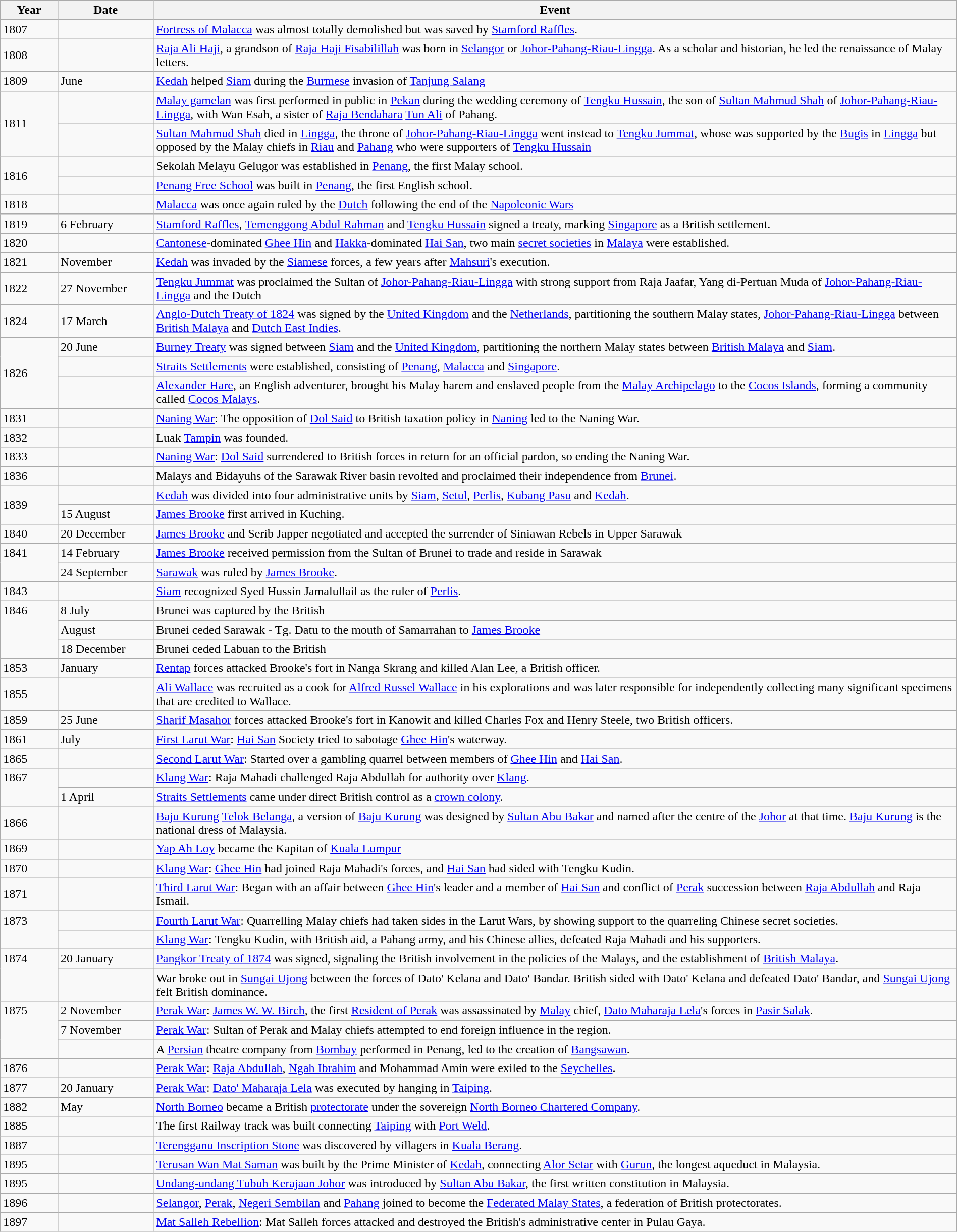<table class="wikitable" width="100%">
<tr>
<th style="width:6%">Year</th>
<th style="width:10%">Date</th>
<th>Event</th>
</tr>
<tr>
<td>1807</td>
<td></td>
<td><a href='#'>Fortress of Malacca</a> was almost totally demolished but was saved by <a href='#'>Stamford Raffles</a>.</td>
</tr>
<tr>
<td>1808</td>
<td></td>
<td><a href='#'>Raja Ali Haji</a>, a grandson of <a href='#'>Raja Haji Fisabilillah</a> was born in <a href='#'>Selangor</a> or <a href='#'>Johor-Pahang-Riau-Lingga</a>. As a scholar and historian, he led the renaissance of Malay letters.</td>
</tr>
<tr>
<td>1809</td>
<td>June</td>
<td><a href='#'>Kedah</a> helped <a href='#'>Siam</a> during the <a href='#'>Burmese</a> invasion of <a href='#'>Tanjung Salang</a></td>
</tr>
<tr>
<td rowspan="2" align="top">1811</td>
<td></td>
<td><a href='#'>Malay gamelan</a> was first performed in public in <a href='#'>Pekan</a> during the wedding ceremony of <a href='#'>Tengku Hussain</a>, the son of <a href='#'>Sultan Mahmud Shah</a> of <a href='#'>Johor-Pahang-Riau-Lingga</a>, with Wan Esah, a sister of <a href='#'>Raja Bendahara</a> <a href='#'>Tun Ali</a> of Pahang.</td>
</tr>
<tr>
<td></td>
<td><a href='#'>Sultan Mahmud Shah</a> died in <a href='#'>Lingga</a>, the throne of <a href='#'>Johor-Pahang-Riau-Lingga</a> went instead to <a href='#'>Tengku Jummat</a>, whose was supported by the <a href='#'>Bugis</a> in <a href='#'>Lingga</a> but opposed by the Malay chiefs in <a href='#'>Riau</a> and <a href='#'>Pahang</a> who were supporters of <a href='#'>Tengku Hussain</a></td>
</tr>
<tr>
<td rowspan="2" align="top">1816</td>
<td></td>
<td>Sekolah Melayu Gelugor was established in <a href='#'>Penang</a>, the first Malay school.</td>
</tr>
<tr>
<td></td>
<td><a href='#'>Penang Free School</a> was built in <a href='#'>Penang</a>, the first English school.</td>
</tr>
<tr>
<td rowspan="1" align="top">1818</td>
<td></td>
<td><a href='#'>Malacca</a> was once again ruled by the <a href='#'>Dutch</a> following the end of the <a href='#'>Napoleonic Wars</a></td>
</tr>
<tr>
<td>1819</td>
<td>6 February</td>
<td><a href='#'>Stamford Raffles</a>, <a href='#'>Temenggong Abdul Rahman</a> and <a href='#'>Tengku Hussain</a> signed a treaty, marking <a href='#'>Singapore</a> as a British settlement.</td>
</tr>
<tr>
<td>1820</td>
<td></td>
<td><a href='#'>Cantonese</a>-dominated <a href='#'>Ghee Hin</a> and <a href='#'>Hakka</a>-dominated <a href='#'>Hai San</a>, two main <a href='#'>secret societies</a> in <a href='#'>Malaya</a> were established.</td>
</tr>
<tr>
<td>1821</td>
<td>November</td>
<td><a href='#'>Kedah</a> was invaded by the <a href='#'>Siamese</a> forces, a few years after <a href='#'>Mahsuri</a>'s execution.</td>
</tr>
<tr>
<td>1822</td>
<td>27 November</td>
<td><a href='#'>Tengku Jummat</a> was proclaimed the Sultan of <a href='#'>Johor-Pahang-Riau-Lingga</a> with strong support from Raja Jaafar, Yang di-Pertuan Muda of <a href='#'>Johor-Pahang-Riau-Lingga</a> and the Dutch</td>
</tr>
<tr>
<td>1824</td>
<td>17 March</td>
<td><a href='#'>Anglo-Dutch Treaty of 1824</a> was signed by the <a href='#'>United Kingdom</a> and the <a href='#'>Netherlands</a>, partitioning the southern Malay states, <a href='#'>Johor-Pahang-Riau-Lingga</a> between <a href='#'>British Malaya</a> and <a href='#'>Dutch East Indies</a>.</td>
</tr>
<tr>
<td rowspan="3" align="top">1826</td>
<td>20 June</td>
<td><a href='#'>Burney Treaty</a> was signed between <a href='#'>Siam</a> and the <a href='#'>United Kingdom</a>, partitioning the northern Malay states between <a href='#'>British Malaya</a> and <a href='#'>Siam</a>.</td>
</tr>
<tr>
<td></td>
<td><a href='#'>Straits Settlements</a> were established, consisting of <a href='#'>Penang</a>, <a href='#'>Malacca</a> and <a href='#'>Singapore</a>.</td>
</tr>
<tr>
<td></td>
<td><a href='#'>Alexander Hare</a>, an English adventurer, brought his Malay harem and enslaved people from the <a href='#'>Malay Archipelago</a> to the <a href='#'>Cocos Islands</a>, forming a community called <a href='#'>Cocos Malays</a>.</td>
</tr>
<tr>
<td>1831</td>
<td></td>
<td><a href='#'>Naning War</a>: The opposition of <a href='#'>Dol Said</a> to British taxation policy in <a href='#'>Naning</a> led to the Naning War.</td>
</tr>
<tr>
<td>1832</td>
<td></td>
<td>Luak <a href='#'>Tampin</a> was founded.</td>
</tr>
<tr>
<td>1833</td>
<td></td>
<td><a href='#'>Naning War</a>: <a href='#'>Dol Said</a> surrendered to British forces in return for an official pardon, so ending the Naning War.</td>
</tr>
<tr>
<td>1836</td>
<td></td>
<td>Malays and Bidayuhs of the Sarawak River basin revolted and proclaimed their independence from <a href='#'>Brunei</a>.</td>
</tr>
<tr>
<td rowspan="2" align="top">1839</td>
<td></td>
<td><a href='#'>Kedah</a> was divided into four administrative units by <a href='#'>Siam</a>, <a href='#'>Setul</a>, <a href='#'>Perlis</a>, <a href='#'>Kubang Pasu</a> and <a href='#'>Kedah</a>.</td>
</tr>
<tr>
<td>15 August</td>
<td><a href='#'>James Brooke</a> first arrived in Kuching.</td>
</tr>
<tr>
<td>1840</td>
<td>20 December</td>
<td><a href='#'>James Brooke</a> and Serib Japper negotiated and accepted the surrender of Siniawan Rebels in Upper Sarawak</td>
</tr>
<tr>
<td rowspan="2" valign="top">1841</td>
<td>14 February</td>
<td><a href='#'>James Brooke</a> received permission from the Sultan of Brunei to trade and reside in Sarawak</td>
</tr>
<tr>
<td>24 September</td>
<td><a href='#'>Sarawak</a> was ruled by <a href='#'>James Brooke</a>.</td>
</tr>
<tr>
<td>1843</td>
<td></td>
<td><a href='#'>Siam</a> recognized Syed Hussin Jamalullail as the ruler of <a href='#'>Perlis</a>.</td>
</tr>
<tr>
<td rowspan="3" valign="top">1846</td>
<td>8 July</td>
<td>Brunei was captured by the British</td>
</tr>
<tr>
<td>August</td>
<td>Brunei ceded Sarawak - Tg. Datu to the mouth of Samarrahan to <a href='#'>James Brooke</a></td>
</tr>
<tr>
<td>18 December</td>
<td>Brunei ceded Labuan to the British</td>
</tr>
<tr>
<td>1853</td>
<td>January</td>
<td><a href='#'>Rentap</a> forces attacked Brooke's fort in Nanga Skrang and killed Alan Lee, a British officer.</td>
</tr>
<tr>
<td>1855</td>
<td></td>
<td><a href='#'>Ali Wallace</a> was recruited as a cook for <a href='#'>Alfred Russel Wallace</a> in his explorations and was later responsible for independently collecting many significant specimens that are credited to Wallace.</td>
</tr>
<tr>
<td>1859</td>
<td>25 June</td>
<td><a href='#'>Sharif Masahor</a> forces attacked Brooke's fort in Kanowit and killed Charles Fox and Henry Steele, two British officers.</td>
</tr>
<tr>
<td>1861</td>
<td>July</td>
<td><a href='#'>First Larut War</a>: <a href='#'>Hai San</a> Society tried to sabotage <a href='#'>Ghee Hin</a>'s waterway.</td>
</tr>
<tr>
<td>1865</td>
<td></td>
<td><a href='#'>Second Larut War</a>: Started over a gambling quarrel between members of <a href='#'>Ghee Hin</a> and <a href='#'>Hai San</a>.</td>
</tr>
<tr>
<td rowspan="2" valign="top">1867</td>
<td></td>
<td><a href='#'>Klang War</a>: Raja Mahadi challenged Raja Abdullah for authority over <a href='#'>Klang</a>.</td>
</tr>
<tr>
<td>1 April</td>
<td><a href='#'>Straits Settlements</a> came under direct British control as a <a href='#'>crown colony</a>.</td>
</tr>
<tr>
<td>1866</td>
<td></td>
<td><a href='#'>Baju Kurung</a> <a href='#'>Telok Belanga</a>, a version of <a href='#'>Baju Kurung</a> was designed by <a href='#'>Sultan Abu Bakar</a> and named after the centre of the <a href='#'>Johor</a> at that time. <a href='#'>Baju Kurung</a> is the national dress of Malaysia.</td>
</tr>
<tr>
<td>1869</td>
<td></td>
<td><a href='#'>Yap Ah Loy</a> became the Kapitan of <a href='#'>Kuala Lumpur</a></td>
</tr>
<tr>
<td>1870</td>
<td></td>
<td><a href='#'>Klang War</a>: <a href='#'>Ghee Hin</a> had joined Raja Mahadi's forces, and <a href='#'>Hai San</a> had sided with Tengku Kudin.</td>
</tr>
<tr>
<td>1871</td>
<td></td>
<td><a href='#'>Third Larut War</a>: Began with an affair between <a href='#'>Ghee Hin</a>'s leader and a member of <a href='#'>Hai San</a> and conflict of <a href='#'>Perak</a> succession between <a href='#'>Raja Abdullah</a> and Raja Ismail.</td>
</tr>
<tr>
<td rowspan="2" valign="top">1873</td>
<td></td>
<td><a href='#'>Fourth Larut War</a>: Quarrelling Malay chiefs had taken sides in the Larut Wars, by showing support to the quarreling Chinese secret societies.</td>
</tr>
<tr>
<td></td>
<td><a href='#'>Klang War</a>: Tengku Kudin, with British aid, a Pahang army, and his Chinese allies, defeated Raja Mahadi and his supporters.</td>
</tr>
<tr>
<td rowspan="2" valign="top">1874</td>
<td>20 January</td>
<td><a href='#'>Pangkor Treaty of 1874</a> was signed, signaling the British involvement in the policies of the Malays, and the establishment of <a href='#'>British Malaya</a>.</td>
</tr>
<tr>
<td></td>
<td>War broke out in <a href='#'>Sungai Ujong</a> between the forces of Dato' Kelana and Dato' Bandar. British sided with Dato' Kelana and defeated Dato' Bandar, and <a href='#'>Sungai Ujong</a> felt British dominance.</td>
</tr>
<tr>
<td rowspan="3" valign="top">1875</td>
<td>2 November</td>
<td><a href='#'>Perak War</a>: <a href='#'>James W. W. Birch</a>, the first <a href='#'>Resident of Perak</a> was assassinated by <a href='#'>Malay</a> chief, <a href='#'>Dato Maharaja Lela</a>'s forces in <a href='#'>Pasir Salak</a>.</td>
</tr>
<tr>
<td>7 November</td>
<td><a href='#'>Perak War</a>: Sultan of Perak and Malay chiefs attempted to end foreign influence in the region.</td>
</tr>
<tr>
<td></td>
<td>A <a href='#'>Persian</a> theatre company from <a href='#'>Bombay</a> performed in Penang, led to the creation of <a href='#'>Bangsawan</a>.</td>
</tr>
<tr>
<td>1876</td>
<td></td>
<td><a href='#'>Perak War</a>: <a href='#'>Raja Abdullah</a>, <a href='#'>Ngah Ibrahim</a> and Mohammad Amin were exiled to the <a href='#'>Seychelles</a>.</td>
</tr>
<tr>
<td>1877</td>
<td>20 January</td>
<td><a href='#'>Perak War</a>: <a href='#'>Dato' Maharaja Lela</a> was executed by hanging in <a href='#'>Taiping</a>.</td>
</tr>
<tr>
<td>1882</td>
<td>May</td>
<td><a href='#'>North Borneo</a> became a British <a href='#'>protectorate</a> under the sovereign <a href='#'>North Borneo Chartered Company</a>.</td>
</tr>
<tr>
<td>1885</td>
<td></td>
<td>The first Railway track was built connecting <a href='#'>Taiping</a> with <a href='#'>Port Weld</a>.</td>
</tr>
<tr>
<td>1887</td>
<td></td>
<td><a href='#'>Terengganu Inscription Stone</a> was discovered by villagers in <a href='#'>Kuala Berang</a>.</td>
</tr>
<tr>
<td>1895</td>
<td></td>
<td><a href='#'>Terusan Wan Mat Saman</a> was built by the Prime Minister of <a href='#'>Kedah</a>, connecting <a href='#'>Alor Setar</a> with <a href='#'>Gurun</a>, the longest aqueduct in Malaysia.</td>
</tr>
<tr>
<td>1895</td>
<td></td>
<td><a href='#'>Undang-undang Tubuh Kerajaan Johor</a> was introduced by <a href='#'>Sultan Abu Bakar</a>, the first written constitution in Malaysia.</td>
</tr>
<tr>
<td>1896</td>
<td></td>
<td><a href='#'>Selangor</a>, <a href='#'>Perak</a>, <a href='#'>Negeri Sembilan</a> and <a href='#'>Pahang</a> joined to become the <a href='#'>Federated Malay States</a>, a federation of British protectorates.</td>
</tr>
<tr>
<td>1897</td>
<td></td>
<td><a href='#'>Mat Salleh Rebellion</a>: Mat Salleh forces attacked and destroyed the British's administrative center in Pulau Gaya.</td>
</tr>
</table>
